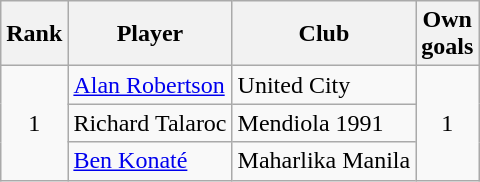<table class="wikitable" style="text-align:center">
<tr>
<th>Rank</th>
<th>Player</th>
<th>Club</th>
<th>Own<br>goals</th>
</tr>
<tr>
<td rowspan="3">1</td>
<td align="left"> <a href='#'>Alan Robertson</a></td>
<td align="left">United City</td>
<td rowspan="3">1</td>
</tr>
<tr>
<td align="left"> Richard Talaroc</td>
<td align="left">Mendiola 1991</td>
</tr>
<tr>
<td align="left"> <a href='#'>Ben Konaté</a></td>
<td align="left">Maharlika Manila</td>
</tr>
</table>
